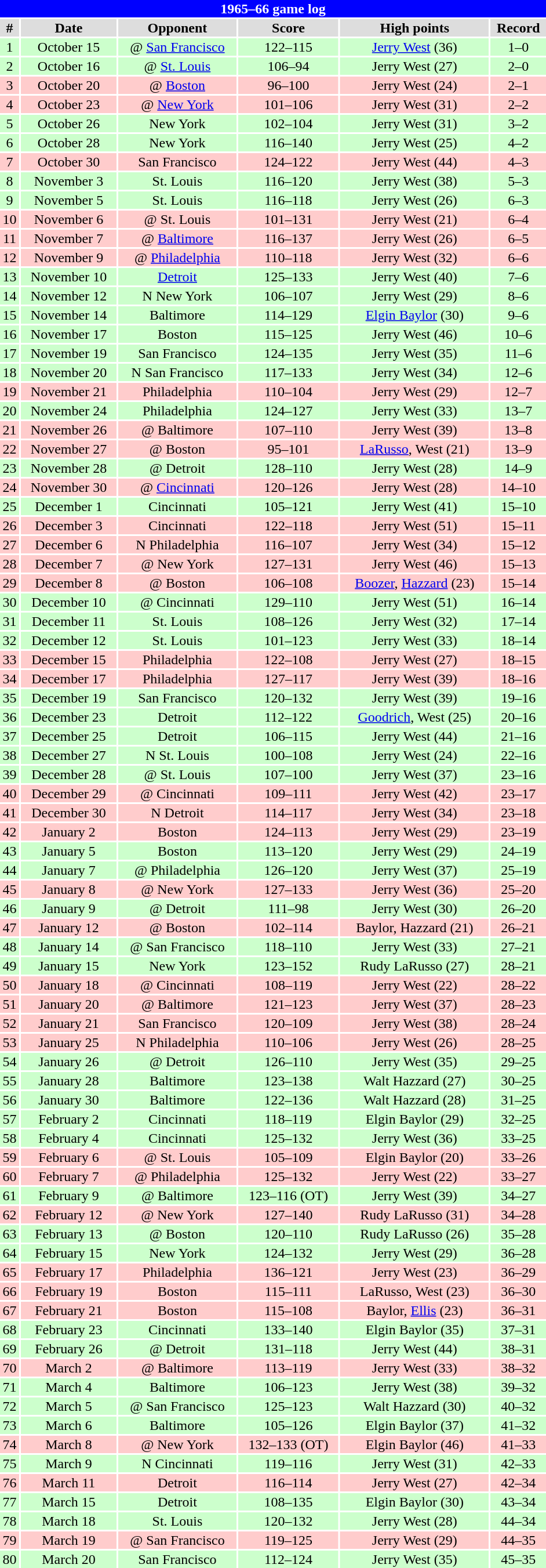<table class="toccolours collapsible" width=50% style="clear:both; margin:1.5em auto; text-align:center">
<tr>
<th colspan=11 style="background:#0000FF; color:#FFFFFF;">1965–66 game log</th>
</tr>
<tr align="center" bgcolor="#dddddd">
<td><strong>#</strong></td>
<td><strong>Date</strong></td>
<td><strong>Opponent</strong></td>
<td><strong>Score</strong></td>
<td><strong>High points</strong></td>
<td><strong>Record</strong></td>
</tr>
<tr align="center" bgcolor="ccffcc">
<td>1</td>
<td>October 15</td>
<td>@ <a href='#'>San Francisco</a></td>
<td>122–115</td>
<td><a href='#'>Jerry West</a> (36)</td>
<td>1–0</td>
</tr>
<tr align="center" bgcolor="ccffcc">
<td>2</td>
<td>October 16</td>
<td>@ <a href='#'>St. Louis</a></td>
<td>106–94</td>
<td>Jerry West (27)</td>
<td>2–0</td>
</tr>
<tr align="center" bgcolor="ffcccc">
<td>3</td>
<td>October 20</td>
<td>@ <a href='#'>Boston</a></td>
<td>96–100</td>
<td>Jerry West (24)</td>
<td>2–1</td>
</tr>
<tr align="center" bgcolor="ffcccc">
<td>4</td>
<td>October 23</td>
<td>@ <a href='#'>New York</a></td>
<td>101–106</td>
<td>Jerry West (31)</td>
<td>2–2</td>
</tr>
<tr align="center" bgcolor="ccffcc">
<td>5</td>
<td>October 26</td>
<td>New York</td>
<td>102–104</td>
<td>Jerry West (31)</td>
<td>3–2</td>
</tr>
<tr align="center" bgcolor="ccffcc">
<td>6</td>
<td>October 28</td>
<td>New York</td>
<td>116–140</td>
<td>Jerry West (25)</td>
<td>4–2</td>
</tr>
<tr align="center" bgcolor="ffcccc">
<td>7</td>
<td>October 30</td>
<td>San Francisco</td>
<td>124–122</td>
<td>Jerry West (44)</td>
<td>4–3</td>
</tr>
<tr align="center" bgcolor="ccffcc">
<td>8</td>
<td>November 3</td>
<td>St. Louis</td>
<td>116–120</td>
<td>Jerry West (38)</td>
<td>5–3</td>
</tr>
<tr align="center" bgcolor="ccffcc">
<td>9</td>
<td>November 5</td>
<td>St. Louis</td>
<td>116–118</td>
<td>Jerry West (26)</td>
<td>6–3</td>
</tr>
<tr align="center" bgcolor="ffcccc">
<td>10</td>
<td>November 6</td>
<td>@ St. Louis</td>
<td>101–131</td>
<td>Jerry West (21)</td>
<td>6–4</td>
</tr>
<tr align="center" bgcolor="ffcccc">
<td>11</td>
<td>November 7</td>
<td>@ <a href='#'>Baltimore</a></td>
<td>116–137</td>
<td>Jerry West (26)</td>
<td>6–5</td>
</tr>
<tr align="center" bgcolor="ffcccc">
<td>12</td>
<td>November 9</td>
<td>@ <a href='#'>Philadelphia</a></td>
<td>110–118</td>
<td>Jerry West (32)</td>
<td>6–6</td>
</tr>
<tr align="center" bgcolor="ccffcc">
<td>13</td>
<td>November 10</td>
<td><a href='#'>Detroit</a></td>
<td>125–133</td>
<td>Jerry West (40)</td>
<td>7–6</td>
</tr>
<tr align="center" bgcolor="ccffcc">
<td>14</td>
<td>November 12</td>
<td>N New York</td>
<td>106–107</td>
<td>Jerry West (29)</td>
<td>8–6</td>
</tr>
<tr align="center" bgcolor="ccffcc">
<td>15</td>
<td>November 14</td>
<td>Baltimore</td>
<td>114–129</td>
<td><a href='#'>Elgin Baylor</a> (30)</td>
<td>9–6</td>
</tr>
<tr align="center" bgcolor="ccffcc">
<td>16</td>
<td>November 17</td>
<td>Boston</td>
<td>115–125</td>
<td>Jerry West (46)</td>
<td>10–6</td>
</tr>
<tr align="center" bgcolor="ccffcc">
<td>17</td>
<td>November 19</td>
<td>San Francisco</td>
<td>124–135</td>
<td>Jerry West (35)</td>
<td>11–6</td>
</tr>
<tr align="center" bgcolor="ccffcc">
<td>18</td>
<td>November 20</td>
<td>N San Francisco</td>
<td>117–133</td>
<td>Jerry West (34)</td>
<td>12–6</td>
</tr>
<tr align="center" bgcolor="ffcccc">
<td>19</td>
<td>November 21</td>
<td>Philadelphia</td>
<td>110–104</td>
<td>Jerry West (29)</td>
<td>12–7</td>
</tr>
<tr align="center" bgcolor="ccffcc">
<td>20</td>
<td>November 24</td>
<td>Philadelphia</td>
<td>124–127</td>
<td>Jerry West (33)</td>
<td>13–7</td>
</tr>
<tr align="center" bgcolor="ffcccc">
<td>21</td>
<td>November 26</td>
<td>@ Baltimore</td>
<td>107–110</td>
<td>Jerry West (39)</td>
<td>13–8</td>
</tr>
<tr align="center" bgcolor="ffcccc">
<td>22</td>
<td>November 27</td>
<td>@ Boston</td>
<td>95–101</td>
<td><a href='#'>LaRusso</a>, West (21)</td>
<td>13–9</td>
</tr>
<tr align="center" bgcolor="ccffcc">
<td>23</td>
<td>November 28</td>
<td>@ Detroit</td>
<td>128–110</td>
<td>Jerry West (28)</td>
<td>14–9</td>
</tr>
<tr align="center" bgcolor="ffcccc">
<td>24</td>
<td>November 30</td>
<td>@ <a href='#'>Cincinnati</a></td>
<td>120–126</td>
<td>Jerry West (28)</td>
<td>14–10</td>
</tr>
<tr align="center" bgcolor="ccffcc">
<td>25</td>
<td>December 1</td>
<td>Cincinnati</td>
<td>105–121</td>
<td>Jerry West (41)</td>
<td>15–10</td>
</tr>
<tr align="center" bgcolor="ffcccc">
<td>26</td>
<td>December 3</td>
<td>Cincinnati</td>
<td>122–118</td>
<td>Jerry West (51)</td>
<td>15–11</td>
</tr>
<tr align="center" bgcolor="ffcccc">
<td>27</td>
<td>December 6</td>
<td>N Philadelphia</td>
<td>116–107</td>
<td>Jerry West (34)</td>
<td>15–12</td>
</tr>
<tr align="center" bgcolor="ffcccc">
<td>28</td>
<td>December 7</td>
<td>@ New York</td>
<td>127–131</td>
<td>Jerry West (46)</td>
<td>15–13</td>
</tr>
<tr align="center" bgcolor="ffcccc">
<td>29</td>
<td>December 8</td>
<td>@ Boston</td>
<td>106–108</td>
<td><a href='#'>Boozer</a>, <a href='#'>Hazzard</a> (23)</td>
<td>15–14</td>
</tr>
<tr align="center" bgcolor="ccffcc">
<td>30</td>
<td>December 10</td>
<td>@ Cincinnati</td>
<td>129–110</td>
<td>Jerry West (51)</td>
<td>16–14</td>
</tr>
<tr align="center" bgcolor="ccffcc">
<td>31</td>
<td>December 11</td>
<td>St. Louis</td>
<td>108–126</td>
<td>Jerry West (32)</td>
<td>17–14</td>
</tr>
<tr align="center" bgcolor="ccffcc">
<td>32</td>
<td>December 12</td>
<td>St. Louis</td>
<td>101–123</td>
<td>Jerry West (33)</td>
<td>18–14</td>
</tr>
<tr align="center" bgcolor="ffcccc">
<td>33</td>
<td>December 15</td>
<td>Philadelphia</td>
<td>122–108</td>
<td>Jerry West (27)</td>
<td>18–15</td>
</tr>
<tr align="center" bgcolor="ffcccc">
<td>34</td>
<td>December 17</td>
<td>Philadelphia</td>
<td>127–117</td>
<td>Jerry West (39)</td>
<td>18–16</td>
</tr>
<tr align="center" bgcolor="ccffcc">
<td>35</td>
<td>December 19</td>
<td>San Francisco</td>
<td>120–132</td>
<td>Jerry West (39)</td>
<td>19–16</td>
</tr>
<tr align="center" bgcolor="ccffcc">
<td>36</td>
<td>December 23</td>
<td>Detroit</td>
<td>112–122</td>
<td><a href='#'>Goodrich</a>, West (25)</td>
<td>20–16</td>
</tr>
<tr align="center" bgcolor="ccffcc">
<td>37</td>
<td>December 25</td>
<td>Detroit</td>
<td>106–115</td>
<td>Jerry West (44)</td>
<td>21–16</td>
</tr>
<tr align="center" bgcolor="ccffcc">
<td>38</td>
<td>December 27</td>
<td>N St. Louis</td>
<td>100–108</td>
<td>Jerry West (24)</td>
<td>22–16</td>
</tr>
<tr align="center" bgcolor="ccffcc">
<td>39</td>
<td>December 28</td>
<td>@ St. Louis</td>
<td>107–100</td>
<td>Jerry West (37)</td>
<td>23–16</td>
</tr>
<tr align="center" bgcolor="ffcccc">
<td>40</td>
<td>December 29</td>
<td>@ Cincinnati</td>
<td>109–111</td>
<td>Jerry West (42)</td>
<td>23–17</td>
</tr>
<tr align="center" bgcolor="ffcccc">
<td>41</td>
<td>December 30</td>
<td>N Detroit</td>
<td>114–117</td>
<td>Jerry West (34)</td>
<td>23–18</td>
</tr>
<tr align="center" bgcolor="ffcccc">
<td>42</td>
<td>January 2</td>
<td>Boston</td>
<td>124–113</td>
<td>Jerry West (29)</td>
<td>23–19</td>
</tr>
<tr align="center" bgcolor="ccffcc">
<td>43</td>
<td>January 5</td>
<td>Boston</td>
<td>113–120</td>
<td>Jerry West (29)</td>
<td>24–19</td>
</tr>
<tr align="center" bgcolor="ccffcc">
<td>44</td>
<td>January 7</td>
<td>@ Philadelphia</td>
<td>126–120</td>
<td>Jerry West (37)</td>
<td>25–19</td>
</tr>
<tr align="center" bgcolor="ffcccc">
<td>45</td>
<td>January 8</td>
<td>@ New York</td>
<td>127–133</td>
<td>Jerry West (36)</td>
<td>25–20</td>
</tr>
<tr align="center" bgcolor="ccffcc">
<td>46</td>
<td>January 9</td>
<td>@ Detroit</td>
<td>111–98</td>
<td>Jerry West (30)</td>
<td>26–20</td>
</tr>
<tr align="center" bgcolor="ffcccc">
<td>47</td>
<td>January 12</td>
<td>@ Boston</td>
<td>102–114</td>
<td>Baylor, Hazzard (21)</td>
<td>26–21</td>
</tr>
<tr align="center" bgcolor="ccffcc">
<td>48</td>
<td>January 14</td>
<td>@ San Francisco</td>
<td>118–110</td>
<td>Jerry West (33)</td>
<td>27–21</td>
</tr>
<tr align="center" bgcolor="ccffcc">
<td>49</td>
<td>January 15</td>
<td>New York</td>
<td>123–152</td>
<td>Rudy LaRusso (27)</td>
<td>28–21</td>
</tr>
<tr align="center" bgcolor="ffcccc">
<td>50</td>
<td>January 18</td>
<td>@ Cincinnati</td>
<td>108–119</td>
<td>Jerry West (22)</td>
<td>28–22</td>
</tr>
<tr align="center" bgcolor="ffcccc">
<td>51</td>
<td>January 20</td>
<td>@ Baltimore</td>
<td>121–123</td>
<td>Jerry West (37)</td>
<td>28–23</td>
</tr>
<tr align="center" bgcolor="ffcccc">
<td>52</td>
<td>January 21</td>
<td>San Francisco</td>
<td>120–109</td>
<td>Jerry West (38)</td>
<td>28–24</td>
</tr>
<tr align="center" bgcolor="ffcccc">
<td>53</td>
<td>January 25</td>
<td>N Philadelphia</td>
<td>110–106</td>
<td>Jerry West (26)</td>
<td>28–25</td>
</tr>
<tr align="center" bgcolor="ccffcc">
<td>54</td>
<td>January 26</td>
<td>@ Detroit</td>
<td>126–110</td>
<td>Jerry West (35)</td>
<td>29–25</td>
</tr>
<tr align="center" bgcolor="ccffcc">
<td>55</td>
<td>January 28</td>
<td>Baltimore</td>
<td>123–138</td>
<td>Walt Hazzard (27)</td>
<td>30–25</td>
</tr>
<tr align="center" bgcolor="ccffcc">
<td>56</td>
<td>January 30</td>
<td>Baltimore</td>
<td>122–136</td>
<td>Walt Hazzard (28)</td>
<td>31–25</td>
</tr>
<tr align="center" bgcolor="ccffcc">
<td>57</td>
<td>February 2</td>
<td>Cincinnati</td>
<td>118–119</td>
<td>Elgin Baylor (29)</td>
<td>32–25</td>
</tr>
<tr align="center" bgcolor="ccffcc">
<td>58</td>
<td>February 4</td>
<td>Cincinnati</td>
<td>125–132</td>
<td>Jerry West (36)</td>
<td>33–25</td>
</tr>
<tr align="center" bgcolor="ffcccc">
<td>59</td>
<td>February 6</td>
<td>@ St. Louis</td>
<td>105–109</td>
<td>Elgin Baylor (20)</td>
<td>33–26</td>
</tr>
<tr align="center" bgcolor="ffcccc">
<td>60</td>
<td>February 7</td>
<td>@ Philadelphia</td>
<td>125–132</td>
<td>Jerry West (22)</td>
<td>33–27</td>
</tr>
<tr align="center" bgcolor="ccffcc">
<td>61</td>
<td>February 9</td>
<td>@ Baltimore</td>
<td>123–116 (OT)</td>
<td>Jerry West (39)</td>
<td>34–27</td>
</tr>
<tr align="center" bgcolor="ffcccc">
<td>62</td>
<td>February 12</td>
<td>@ New York</td>
<td>127–140</td>
<td>Rudy LaRusso (31)</td>
<td>34–28</td>
</tr>
<tr align="center" bgcolor="ccffcc">
<td>63</td>
<td>February 13</td>
<td>@ Boston</td>
<td>120–110</td>
<td>Rudy LaRusso (26)</td>
<td>35–28</td>
</tr>
<tr align="center" bgcolor="ccffcc">
<td>64</td>
<td>February 15</td>
<td>New York</td>
<td>124–132</td>
<td>Jerry West (29)</td>
<td>36–28</td>
</tr>
<tr align="center" bgcolor="ffcccc">
<td>65</td>
<td>February 17</td>
<td>Philadelphia</td>
<td>136–121</td>
<td>Jerry West (23)</td>
<td>36–29</td>
</tr>
<tr align="center" bgcolor="ffcccc">
<td>66</td>
<td>February 19</td>
<td>Boston</td>
<td>115–111</td>
<td>LaRusso, West (23)</td>
<td>36–30</td>
</tr>
<tr align="center" bgcolor="ffcccc">
<td>67</td>
<td>February 21</td>
<td>Boston</td>
<td>115–108</td>
<td>Baylor, <a href='#'>Ellis</a> (23)</td>
<td>36–31</td>
</tr>
<tr align="center" bgcolor="ccffcc">
<td>68</td>
<td>February 23</td>
<td>Cincinnati</td>
<td>133–140</td>
<td>Elgin Baylor (35)</td>
<td>37–31</td>
</tr>
<tr align="center" bgcolor="ccffcc">
<td>69</td>
<td>February 26</td>
<td>@ Detroit</td>
<td>131–118</td>
<td>Jerry West (44)</td>
<td>38–31</td>
</tr>
<tr align="center" bgcolor="ffcccc">
<td>70</td>
<td>March 2</td>
<td>@ Baltimore</td>
<td>113–119</td>
<td>Jerry West (33)</td>
<td>38–32</td>
</tr>
<tr align="center" bgcolor="ccffcc">
<td>71</td>
<td>March 4</td>
<td>Baltimore</td>
<td>106–123</td>
<td>Jerry West (38)</td>
<td>39–32</td>
</tr>
<tr align="center" bgcolor="ccffcc">
<td>72</td>
<td>March 5</td>
<td>@ San Francisco</td>
<td>125–123</td>
<td>Walt Hazzard (30)</td>
<td>40–32</td>
</tr>
<tr align="center" bgcolor="ccffcc">
<td>73</td>
<td>March 6</td>
<td>Baltimore</td>
<td>105–126</td>
<td>Elgin Baylor (37)</td>
<td>41–32</td>
</tr>
<tr align="center" bgcolor="ffcccc">
<td>74</td>
<td>March 8</td>
<td>@ New York</td>
<td>132–133 (OT)</td>
<td>Elgin Baylor (46)</td>
<td>41–33</td>
</tr>
<tr align="center" bgcolor="ccffcc">
<td>75</td>
<td>March 9</td>
<td>N Cincinnati</td>
<td>119–116</td>
<td>Jerry West (31)</td>
<td>42–33</td>
</tr>
<tr align="center" bgcolor="ffcccc">
<td>76</td>
<td>March 11</td>
<td>Detroit</td>
<td>116–114</td>
<td>Jerry West (27)</td>
<td>42–34</td>
</tr>
<tr align="center" bgcolor="ccffcc">
<td>77</td>
<td>March 15</td>
<td>Detroit</td>
<td>108–135</td>
<td>Elgin Baylor (30)</td>
<td>43–34</td>
</tr>
<tr align="center" bgcolor="ccffcc">
<td>78</td>
<td>March 18</td>
<td>St. Louis</td>
<td>120–132</td>
<td>Jerry West (28)</td>
<td>44–34</td>
</tr>
<tr align="center" bgcolor="ffcccc">
<td>79</td>
<td>March 19</td>
<td>@ San Francisco</td>
<td>119–125</td>
<td>Jerry West (29)</td>
<td>44–35</td>
</tr>
<tr align="center" bgcolor="ccffcc">
<td>80</td>
<td>March 20</td>
<td>San Francisco</td>
<td>112–124</td>
<td>Jerry West (35)</td>
<td>45–35</td>
</tr>
</table>
